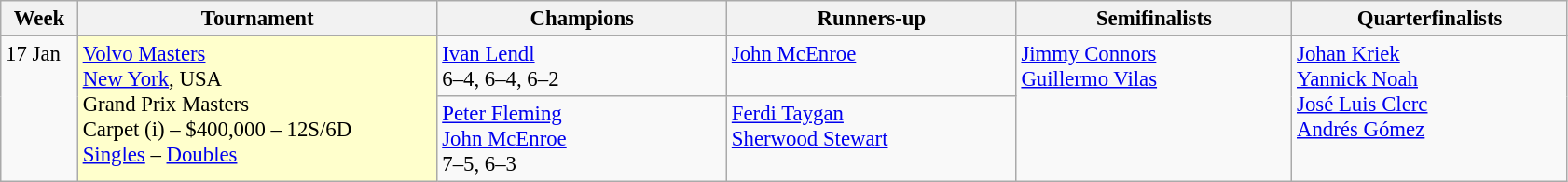<table class=wikitable style=font-size:95%>
<tr>
<th style="width:48px;">Week</th>
<th style="width:250px;">Tournament</th>
<th style="width:200px;">Champions</th>
<th style="width:200px;">Runners-up</th>
<th style="width:190px;">Semifinalists</th>
<th style="width:190px;">Quarterfinalists</th>
</tr>
<tr valign=top>
<td rowspan=2>17 Jan</td>
<td rowspan=2 style="background:#ffc"><a href='#'>Volvo Masters</a><br> <a href='#'>New York</a>, USA<br> Grand Prix Masters <br> Carpet (i) – $400,000 – 12S/6D <br> <a href='#'>Singles</a> – <a href='#'>Doubles</a></td>
<td> <a href='#'>Ivan Lendl</a><br>6–4, 6–4, 6–2</td>
<td> <a href='#'>John McEnroe</a></td>
<td rowspan=2> <a href='#'>Jimmy Connors</a><br> <a href='#'>Guillermo Vilas</a></td>
<td rowspan=2> <a href='#'>Johan Kriek</a><br> <a href='#'>Yannick Noah</a><br> <a href='#'>José Luis Clerc</a><br> <a href='#'>Andrés Gómez</a></td>
</tr>
<tr valign=top>
<td> <a href='#'>Peter Fleming</a> <br>  <a href='#'>John McEnroe</a> <br> 7–5, 6–3</td>
<td> <a href='#'>Ferdi Taygan</a> <br>  <a href='#'>Sherwood Stewart</a></td>
</tr>
</table>
